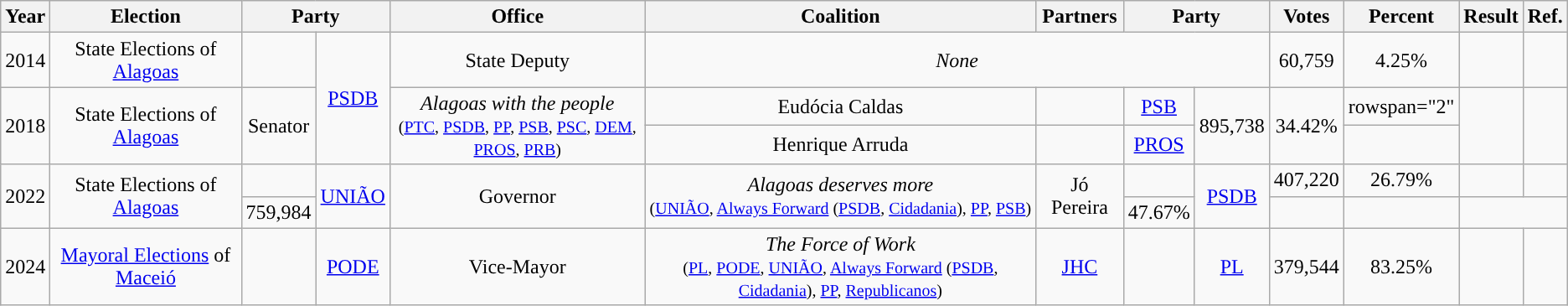<table class="wikitable" style="text-align:center">
<tr>
<th>Year</th>
<th>Election</th>
<th colspan="2">Party</th>
<th>Office</th>
<th>Coalition</th>
<th>Partners</th>
<th colspan="2">Party</th>
<th>Votes</th>
<th>Percent</th>
<th>Result</th>
<th>Ref.</th>
</tr>
<tr>
<td>2014</td>
<td>State Elections of <a href='#'>Alagoas</a></td>
<td style="background-color:"></td>
<td rowspan="3"><a href='#'>PSDB</a></td>
<td>State Deputy</td>
<td colspan="4"><em>None</em></td>
<td>60,759</td>
<td>4.25%</td>
<td></td>
<td></td>
</tr>
<tr>
<td rowspan="2">2018</td>
<td rowspan="2">State Elections of <a href='#'>Alagoas</a></td>
<td rowspan="2">Senator</td>
<td rowspan="2"><em>Alagoas with the people</em><br><small>(<a href='#'>PTC</a>, <a href='#'>PSDB</a>, <a href='#'>PP</a>, <a href='#'>PSB</a>, <a href='#'>PSC</a>, <a href='#'>DEM</a>, <a href='#'>PROS</a>, <a href='#'>PRB</a>)</small></td>
<td>Eudócia Caldas</td>
<td style="background-color:"></td>
<td><a href='#'>PSB</a></td>
<td rowspan="2">895,738</td>
<td rowspan="2">34.42%</td>
<td>rowspan="2"  </td>
<td rowspan="2"></td>
</tr>
<tr>
<td>Henrique Arruda</td>
<td style="background-color:"></td>
<td><a href='#'>PROS</a></td>
</tr>
<tr>
<td rowspan="2">2022</td>
<td rowspan="2">State Elections of <a href='#'>Alagoas</a></td>
<td style="background-color:"></td>
<td rowspan="2"><a href='#'>UNIÃO</a></td>
<td rowspan="2">Governor</td>
<td rowspan="2"><em>Alagoas deserves more</em><br><small>(<a href='#'>UNIÃO</a>, <a href='#'>Always Forward</a> (<a href='#'>PSDB</a>, <a href='#'>Cidadania</a>), <a href='#'>PP</a>, <a href='#'>PSB</a>)</small></td>
<td rowspan="2">Jó Pereira</td>
<td style="background-color:"></td>
<td rowspan="2"><a href='#'>PSDB</a></td>
<td>407,220</td>
<td>26.79%</td>
<td></td>
<td></td>
</tr>
<tr>
<td>759,984</td>
<td>47.67%</td>
<td></td>
<td></td>
</tr>
<tr>
<td>2024</td>
<td><a href='#'>Mayoral Elections</a> of <a href='#'>Maceió</a></td>
<td style="background-color:"></td>
<td><a href='#'>PODE</a></td>
<td>Vice-Mayor</td>
<td><em>The Force of Work</em><br><small>(<a href='#'>PL</a>, <a href='#'>PODE</a>, <a href='#'>UNIÃO</a>, <a href='#'>Always Forward</a> (<a href='#'>PSDB</a>, <a href='#'>Cidadania</a>), <a href='#'>PP</a>, <a href='#'>Republicanos</a>)</small></td>
<td><a href='#'>JHC</a></td>
<td style="background-color:"></td>
<td><a href='#'>PL</a></td>
<td>379,544</td>
<td>83.25%</td>
<td></td>
<td></td>
</tr>
</table>
